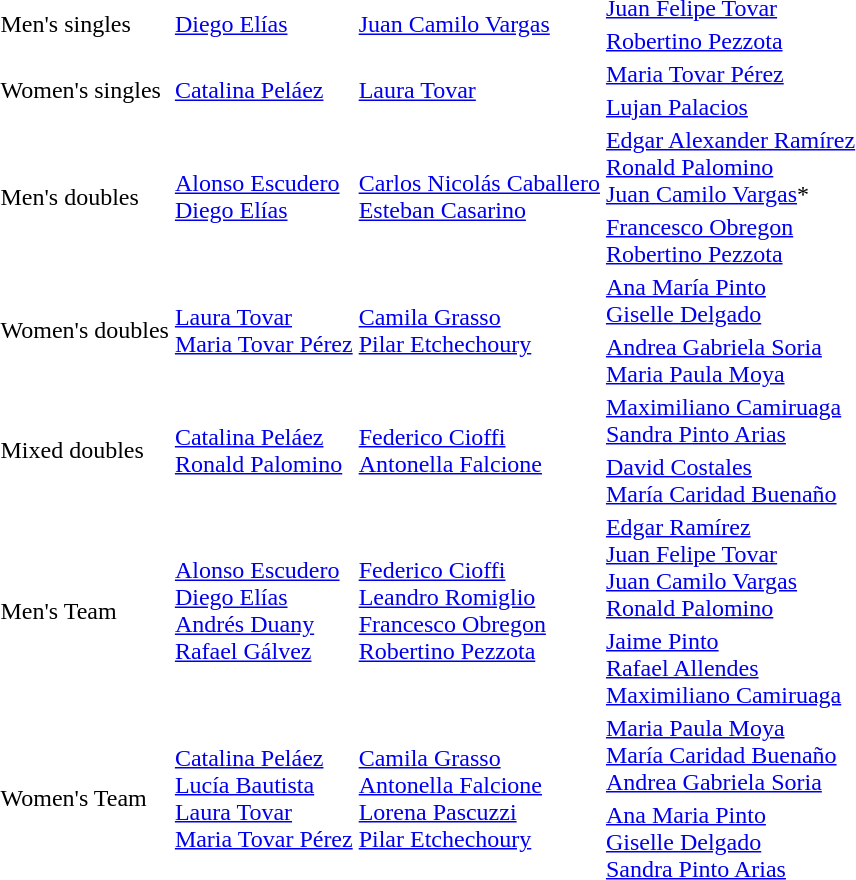<table>
<tr>
<td rowspan=2>Men's singles</td>
<td rowspan=2><a href='#'>Diego Elías</a><br></td>
<td rowspan=2><a href='#'>Juan Camilo Vargas</a><br></td>
<td><a href='#'>Juan Felipe Tovar</a><br></td>
</tr>
<tr>
<td><a href='#'>Robertino Pezzota</a><br></td>
</tr>
<tr>
<td rowspan=2>Women's singles</td>
<td rowspan=2><a href='#'>Catalina Peláez</a><br></td>
<td rowspan=2><a href='#'>Laura Tovar</a><br></td>
<td><a href='#'>Maria Tovar Pérez</a><br></td>
</tr>
<tr>
<td><a href='#'>Lujan Palacios</a><br></td>
</tr>
<tr>
<td rowspan=2>Men's doubles</td>
<td rowspan=2><a href='#'>Alonso Escudero</a><br><a href='#'>Diego Elías</a><br></td>
<td rowspan=2><a href='#'>Carlos Nicolás Caballero</a><br><a href='#'>Esteban Casarino</a><br></td>
<td><a href='#'>Edgar Alexander Ramírez</a><br><a href='#'>Ronald Palomino</a><br><a href='#'>Juan Camilo Vargas</a>*<br></td>
</tr>
<tr>
<td><a href='#'>Francesco Obregon</a><br><a href='#'>Robertino Pezzota</a><br></td>
</tr>
<tr>
<td rowspan=2>Women's doubles</td>
<td rowspan=2><a href='#'>Laura Tovar</a><br><a href='#'>Maria Tovar Pérez</a><br></td>
<td rowspan=2><a href='#'>Camila Grasso</a><br><a href='#'>Pilar Etchechoury</a><br></td>
<td><a href='#'>Ana María Pinto</a><br><a href='#'>Giselle Delgado</a><br></td>
</tr>
<tr>
<td><a href='#'>Andrea Gabriela Soria</a><br><a href='#'>Maria Paula Moya</a><br></td>
</tr>
<tr>
<td rowspan=2>Mixed doubles</td>
<td rowspan=2><a href='#'>Catalina Peláez</a><br><a href='#'>Ronald Palomino</a><br></td>
<td rowspan=2><a href='#'>Federico Cioffi</a><br><a href='#'>Antonella Falcione</a><br></td>
<td><a href='#'>Maximiliano Camiruaga</a><br><a href='#'>Sandra Pinto Arias</a><br></td>
</tr>
<tr>
<td><a href='#'>David Costales</a><br><a href='#'>María Caridad Buenaño</a><br></td>
</tr>
<tr>
<td rowspan=2>Men's Team</td>
<td rowspan=2><a href='#'>Alonso Escudero</a><br><a href='#'>Diego Elías</a><br><a href='#'>Andrés Duany</a><br><a href='#'>Rafael Gálvez</a><br></td>
<td rowspan=2><a href='#'>Federico Cioffi</a><br><a href='#'>Leandro Romiglio</a><br><a href='#'>Francesco Obregon</a><br><a href='#'>Robertino Pezzota</a><br></td>
<td><a href='#'>Edgar Ramírez</a><br><a href='#'>Juan Felipe Tovar</a><br><a href='#'>Juan Camilo Vargas</a><br><a href='#'>Ronald Palomino</a><br></td>
</tr>
<tr>
<td><a href='#'>Jaime Pinto</a><br><a href='#'>Rafael Allendes</a><br><a href='#'>Maximiliano Camiruaga</a><br></td>
</tr>
<tr>
<td rowspan=2>Women's Team</td>
<td rowspan=2><a href='#'>Catalina Peláez</a><br><a href='#'>Lucía Bautista</a><br><a href='#'>Laura Tovar</a><br><a href='#'>Maria Tovar Pérez</a><br></td>
<td rowspan=2><a href='#'>Camila Grasso</a><br><a href='#'>Antonella Falcione</a><br><a href='#'>Lorena Pascuzzi</a><br><a href='#'>Pilar Etchechoury</a><br></td>
<td><a href='#'>Maria Paula Moya</a><br><a href='#'>María Caridad Buenaño</a><br><a href='#'>Andrea Gabriela Soria</a><br></td>
</tr>
<tr>
<td><a href='#'>Ana Maria Pinto</a><br><a href='#'>Giselle Delgado</a><br><a href='#'>Sandra Pinto Arias</a><br></td>
</tr>
</table>
